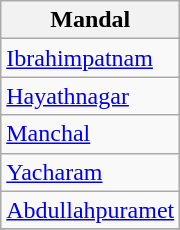<table class="wikitable sortable static-row-numbers static-row-header-hash">
<tr>
<th>Mandal</th>
</tr>
<tr>
<td><a href='#'>Ibrahimpatnam</a></td>
</tr>
<tr>
<td><a href='#'>Hayathnagar</a></td>
</tr>
<tr>
<td><a href='#'>Manchal</a></td>
</tr>
<tr>
<td><a href='#'>Yacharam</a></td>
</tr>
<tr>
<td><a href='#'>Abdullahpuramet</a></td>
</tr>
<tr>
</tr>
</table>
